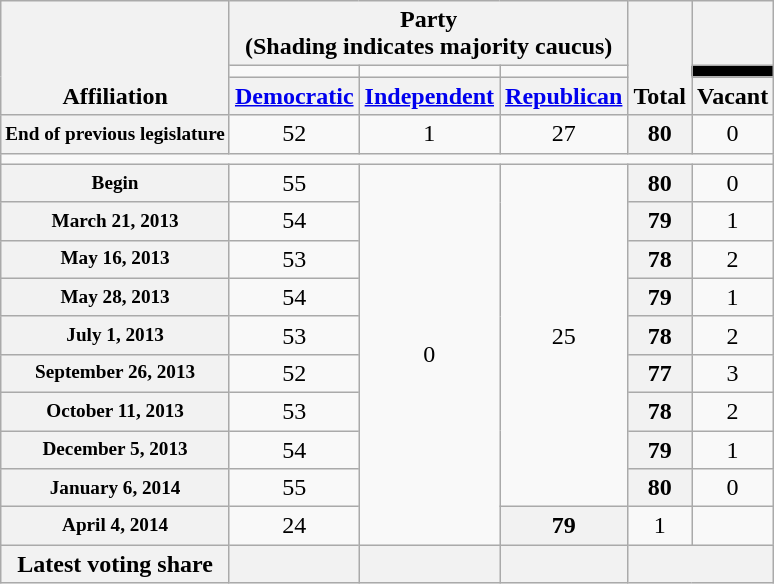<table class="wikitable" style="text-align:center">
<tr style="vertical-align:bottom;">
<th scope="col" rowspan=3>Affiliation</th>
<th scope="col" colspan=3>Party <div>(Shading indicates majority caucus)</div></th>
<th scope="col" rowspan=3>Total</th>
<th></th>
</tr>
<tr style="height:5px">
<td></td>
<td></td>
<td></td>
<td style="background:black"></td>
</tr>
<tr>
<th scope="row"><a href='#'>Democratic</a></th>
<th><a href='#'>Independent</a></th>
<th><a href='#'>Republican</a></th>
<th>Vacant</th>
</tr>
<tr>
<th scope="row" style="white-space:nowrap; font-size:80% ">End of previous legislature</th>
<td>52</td>
<td>1</td>
<td>27</td>
<th>80</th>
<td>0</td>
</tr>
<tr>
<td colspan="6"></td>
</tr>
<tr>
<th scope="row" style="white-space:nowrap; font-size:80%">Begin</th>
<td>55</td>
<td rowspan="10">0</td>
<td rowspan="9">25</td>
<th>80</th>
<td>0</td>
</tr>
<tr>
<th scope="row" style="white-space:nowrap; font-size:80%">March 21, 2013</th>
<td>54</td>
<th>79</th>
<td>1</td>
</tr>
<tr>
<th scope="row" style="white-space:nowrap; font-size:80%">May 16, 2013</th>
<td>53</td>
<th>78</th>
<td>2</td>
</tr>
<tr>
<th scope="row" style="white-space:nowrap; font-size:80%">May 28, 2013</th>
<td>54</td>
<th>79</th>
<td>1</td>
</tr>
<tr>
<th scope="row" style="white-space:nowrap; font-size:80%">July 1, 2013</th>
<td>53</td>
<th>78</th>
<td>2</td>
</tr>
<tr>
<th scope="row" style="white-space:nowrap; font-size:80%">September 26, 2013</th>
<td>52</td>
<th>77</th>
<td>3</td>
</tr>
<tr>
<th scope="row" style="white-space:nowrap; font-size:80%">October 11, 2013</th>
<td>53</td>
<th>78</th>
<td>2</td>
</tr>
<tr>
<th scope="row" style="white-space:nowrap; font-size:80%">December 5, 2013</th>
<td>54</td>
<th>79</th>
<td>1</td>
</tr>
<tr>
<th scope="row" style="white-space:nowrap; font-size:80%">January 6, 2014</th>
<td>55</td>
<th>80</th>
<td>0</td>
</tr>
<tr>
<th scope="row" style="white-space:nowrap; font-size:80%">April 4, 2014</th>
<td>24</td>
<th>79</th>
<td>1</td>
</tr>
<tr>
<th scope="row">Latest voting share</th>
<th></th>
<th></th>
<th></th>
<th colspan=2></th>
</tr>
</table>
